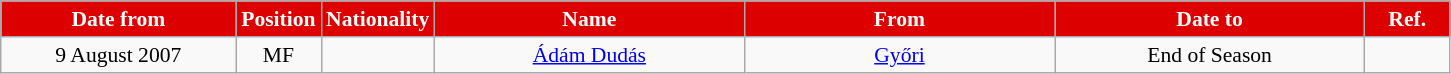<table class="wikitable" style="text-align:center; font-size:90%; ">
<tr>
<th style="background:#DD0000; color:white; width:150px;">Date from</th>
<th style="background:#DD0000; color:white; width:50px;">Position</th>
<th style="background:#DD0000; color:white; width:50px;">Nationality</th>
<th style="background:#DD0000; color:white; width:200px;">Name</th>
<th style="background:#DD0000; color:white; width:200px;">From</th>
<th style="background:#DD0000; color:white; width:200px;">Date to</th>
<th style="background:#DD0000; color:white; width:50px;">Ref.</th>
</tr>
<tr>
<td>9 August 2007</td>
<td>MF</td>
<td></td>
<td><a href='#'>Ádám Dudás</a></td>
<td><a href='#'>Győri</a></td>
<td>End of Season</td>
<td></td>
</tr>
</table>
